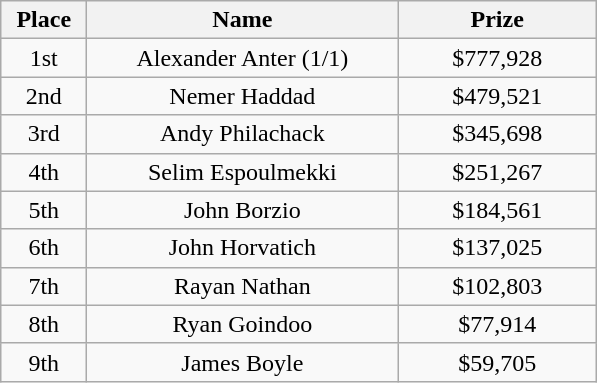<table class="wikitable">
<tr>
<th width="50">Place</th>
<th width="200">Name</th>
<th width="125">Prize</th>
</tr>
<tr>
<td align = "center">1st</td>
<td align = "center">Alexander Anter (1/1)</td>
<td align = "center">$777,928</td>
</tr>
<tr>
<td align = "center">2nd</td>
<td align = "center">Nemer Haddad</td>
<td align = "center">$479,521</td>
</tr>
<tr>
<td align = "center">3rd</td>
<td align = "center">Andy Philachack</td>
<td align = "center">$345,698</td>
</tr>
<tr>
<td align = "center">4th</td>
<td align = "center">Selim Espoulmekki</td>
<td align = "center">$251,267</td>
</tr>
<tr>
<td align = "center">5th</td>
<td align = "center">John Borzio</td>
<td align = "center">$184,561</td>
</tr>
<tr>
<td align = "center">6th</td>
<td align = "center">John Horvatich</td>
<td align = "center">$137,025</td>
</tr>
<tr>
<td align = "center">7th</td>
<td align = "center">Rayan Nathan</td>
<td align = "center">$102,803</td>
</tr>
<tr>
<td align = "center">8th</td>
<td align = "center">Ryan Goindoo</td>
<td align = "center">$77,914</td>
</tr>
<tr>
<td align = "center">9th</td>
<td align = "center">James Boyle</td>
<td align = "center">$59,705</td>
</tr>
</table>
